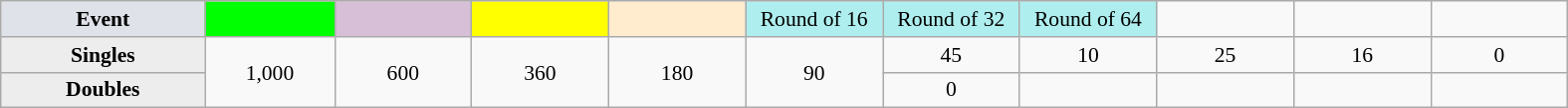<table class=wikitable style=font-size:90%;text-align:center>
<tr>
<td style="width:130px; background:#dfe2e9;"><strong>Event</strong></td>
<td style="width:80px; background:lime;"></td>
<td style="width:85px; background:thistle;"></td>
<td style="width:85px; background:#ff0;"></td>
<td style="width:85px; background:#ffebcd;"></td>
<td style="width:85px; background:#afeeee;">Round of 16</td>
<td style="width:85px; background:#afeeee;">Round of 32</td>
<td style="width:85px; background:#afeeee;">Round of 64</td>
<td width=85></td>
<td width=85></td>
<td width=85></td>
</tr>
<tr>
<th style="background:#ededed;">Singles</th>
<td rowspan=2>1,000</td>
<td rowspan=2>600</td>
<td rowspan=2>360</td>
<td rowspan=2>180</td>
<td rowspan=2>90</td>
<td>45</td>
<td>10</td>
<td>25</td>
<td>16</td>
<td>0</td>
</tr>
<tr>
<th style="background:#ededed;">Doubles</th>
<td>0</td>
<td></td>
<td></td>
<td></td>
<td></td>
</tr>
</table>
